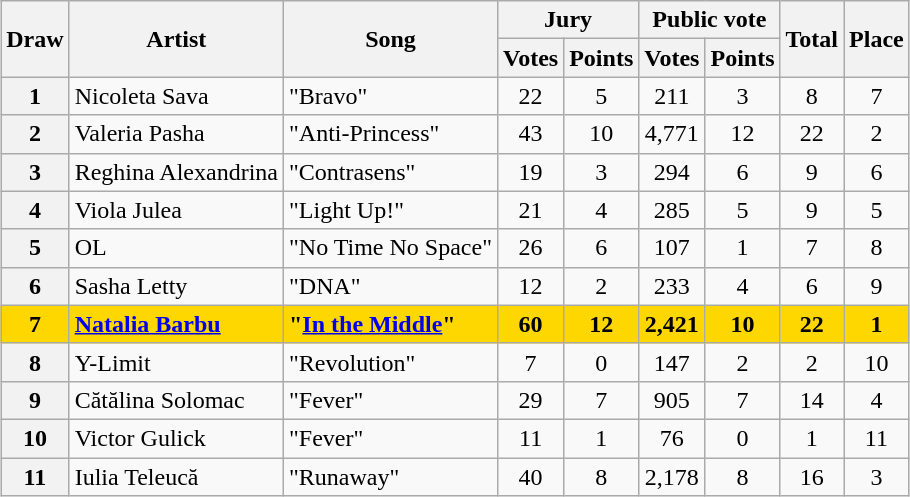<table class="sortable wikitable plainrowheaders" style="margin: 1em auto 1em auto; text-align:center">
<tr>
<th rowspan="2">Draw</th>
<th rowspan="2">Artist</th>
<th rowspan="2">Song</th>
<th colspan="2">Jury</th>
<th colspan="2">Public vote</th>
<th rowspan="2">Total</th>
<th rowspan="2">Place</th>
</tr>
<tr>
<th>Votes</th>
<th>Points</th>
<th>Votes</th>
<th>Points</th>
</tr>
<tr>
<th scope="row" style="text-align:center;">1</th>
<td align="left">Nicoleta Sava</td>
<td align="left">"Bravo"</td>
<td>22</td>
<td>5</td>
<td>211</td>
<td>3</td>
<td>8</td>
<td>7</td>
</tr>
<tr>
<th scope="row" style="text-align:center;">2</th>
<td align="left">Valeria Pasha</td>
<td align="left">"Anti-Princess"</td>
<td>43</td>
<td>10</td>
<td>4,771</td>
<td>12</td>
<td>22</td>
<td>2</td>
</tr>
<tr>
<th scope="row" style="text-align:center;">3</th>
<td align="left">Reghina Alexandrina</td>
<td align="left">"Contrasens"</td>
<td>19</td>
<td>3</td>
<td>294</td>
<td>6</td>
<td>9</td>
<td>6</td>
</tr>
<tr>
<th scope="row" style="text-align:center;">4</th>
<td align="left">Viola Julea</td>
<td align="left">"Light Up!"</td>
<td>21</td>
<td>4</td>
<td>285</td>
<td>5</td>
<td>9</td>
<td>5</td>
</tr>
<tr>
<th scope="row" style="text-align:center;">5</th>
<td align="left">OL</td>
<td align="left">"No Time No Space"</td>
<td>26</td>
<td>6</td>
<td>107</td>
<td>1</td>
<td>7</td>
<td>8</td>
</tr>
<tr>
<th scope="row" style="text-align:center;">6</th>
<td align="left">Sasha Letty</td>
<td align="left">"DNA"</td>
<td>12</td>
<td>2</td>
<td>233</td>
<td>4</td>
<td>6</td>
<td>9</td>
</tr>
<tr style="font-weight:bold; background:gold;">
<th scope="row" style="text-align:center; font-weight:bold; background:gold;">7</th>
<td align="left"><a href='#'>Natalia Barbu</a></td>
<td align="left">"<a href='#'>In the Middle</a>"</td>
<td>60</td>
<td>12</td>
<td>2,421</td>
<td>10</td>
<td>22</td>
<td>1</td>
</tr>
<tr>
<th scope="row" style="text-align:center;">8</th>
<td align="left">Y-Limit</td>
<td align="left">"Revolution"</td>
<td>7</td>
<td>0</td>
<td>147</td>
<td>2</td>
<td>2</td>
<td>10</td>
</tr>
<tr>
<th scope="row" style="text-align:center;">9</th>
<td align="left">Cătălina Solomac</td>
<td align="left">"Fever"</td>
<td>29</td>
<td>7</td>
<td>905</td>
<td>7</td>
<td>14</td>
<td>4</td>
</tr>
<tr>
<th scope="row" style="text-align:center;">10</th>
<td align="left">Victor Gulick</td>
<td align="left">"Fever"</td>
<td>11</td>
<td>1</td>
<td>76</td>
<td>0</td>
<td>1</td>
<td>11</td>
</tr>
<tr>
<th scope="row" style="text-align:center;">11</th>
<td align="left">Iulia Teleucă</td>
<td align="left">"Runaway"</td>
<td>40</td>
<td>8</td>
<td>2,178</td>
<td>8</td>
<td>16</td>
<td>3</td>
</tr>
</table>
